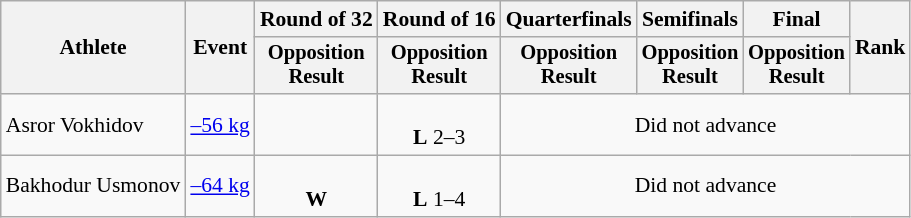<table class=wikitable style=font-size:90%;text-align:center>
<tr>
<th rowspan="2">Athlete</th>
<th rowspan="2">Event</th>
<th>Round of 32</th>
<th>Round of 16</th>
<th>Quarterfinals</th>
<th>Semifinals</th>
<th>Final</th>
<th rowspan=2>Rank</th>
</tr>
<tr style="font-size:95%">
<th>Opposition<br>Result</th>
<th>Opposition<br>Result</th>
<th>Opposition<br>Result</th>
<th>Opposition<br>Result</th>
<th>Opposition<br>Result</th>
</tr>
<tr>
<td align=left>Asror Vokhidov</td>
<td align=left><a href='#'>–56 kg</a></td>
<td></td>
<td><br><strong>L</strong> 2–3</td>
<td colspan=4>Did not advance</td>
</tr>
<tr>
<td align=left>Bakhodur Usmonov</td>
<td align=left><a href='#'>–64 kg</a></td>
<td><br><strong>W</strong> </td>
<td><br><strong>L</strong> 1–4</td>
<td colspan=4>Did not advance</td>
</tr>
</table>
